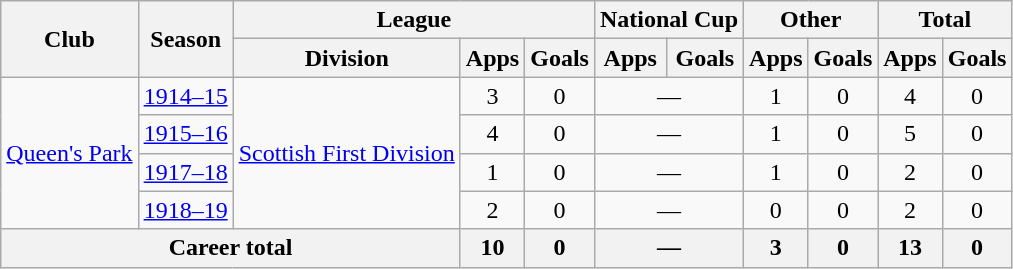<table class="wikitable" style="text-align: center;">
<tr>
<th rowspan="2">Club</th>
<th rowspan="2">Season</th>
<th colspan="3">League</th>
<th colspan="2">National Cup</th>
<th colspan="2">Other</th>
<th colspan="2">Total</th>
</tr>
<tr>
<th>Division</th>
<th>Apps</th>
<th>Goals</th>
<th>Apps</th>
<th>Goals</th>
<th>Apps</th>
<th>Goals</th>
<th>Apps</th>
<th>Goals</th>
</tr>
<tr>
<td rowspan="4"><a href='#'>Queen's Park</a></td>
<td><a href='#'>1914–15</a></td>
<td rowspan="4"><a href='#'>Scottish First Division</a></td>
<td>3</td>
<td>0</td>
<td colspan="2">—</td>
<td>1</td>
<td>0</td>
<td>4</td>
<td>0</td>
</tr>
<tr>
<td><a href='#'>1915–16</a></td>
<td>4</td>
<td>0</td>
<td colspan="2">—</td>
<td>1</td>
<td>0</td>
<td>5</td>
<td>0</td>
</tr>
<tr>
<td><a href='#'>1917–18</a></td>
<td>1</td>
<td>0</td>
<td colspan="2">—</td>
<td>1</td>
<td>0</td>
<td>2</td>
<td>0</td>
</tr>
<tr>
<td><a href='#'>1918–19</a></td>
<td>2</td>
<td>0</td>
<td colspan="2">—</td>
<td>0</td>
<td>0</td>
<td>2</td>
<td>0</td>
</tr>
<tr>
<th colspan="3">Career total</th>
<th>10</th>
<th>0</th>
<th colspan="2">—</th>
<th>3</th>
<th>0</th>
<th>13</th>
<th>0</th>
</tr>
</table>
